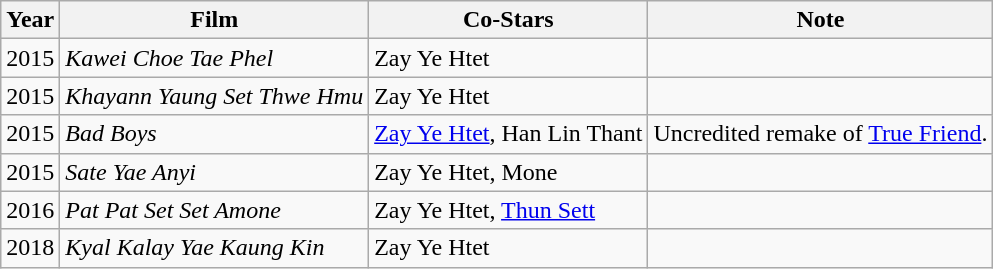<table class="wikitable sortable">
<tr>
<th>Year</th>
<th>Film</th>
<th>Co-Stars</th>
<th>Note</th>
</tr>
<tr>
<td>2015</td>
<td><em>Kawei Choe Tae Phel</em></td>
<td>Zay Ye Htet</td>
<td></td>
</tr>
<tr>
<td>2015</td>
<td><em>Khayann Yaung Set Thwe Hmu</em></td>
<td>Zay Ye Htet</td>
<td></td>
</tr>
<tr>
<td>2015</td>
<td><em>Bad Boys</em></td>
<td><a href='#'>Zay Ye Htet</a>, Han Lin Thant</td>
<td>Uncredited remake of <a href='#'>True Friend</a>.</td>
</tr>
<tr>
<td>2015</td>
<td><em>Sate Yae Anyi</em></td>
<td>Zay Ye Htet, Mone</td>
<td></td>
</tr>
<tr>
<td>2016</td>
<td><em>Pat Pat Set Set Amone</em></td>
<td>Zay Ye Htet, <a href='#'>Thun Sett</a></td>
<td></td>
</tr>
<tr>
<td>2018</td>
<td><em>Kyal Kalay Yae Kaung Kin</em></td>
<td>Zay Ye Htet</td>
<td></td>
</tr>
</table>
